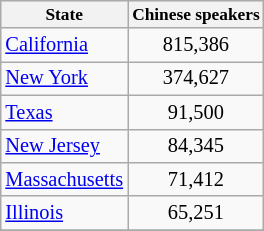<table class="wikitable sortable" style="float:right; font-size:85%;">
<tr style="font-size: 85%;">
<th>State</th>
<th>Chinese speakers</th>
</tr>
<tr>
<td><a href='#'>California</a></td>
<td style="text-align:center;">815,386</td>
</tr>
<tr>
<td><a href='#'>New York</a></td>
<td style="text-align:center;">374,627</td>
</tr>
<tr>
<td><a href='#'>Texas</a></td>
<td style="text-align:center;">91,500</td>
</tr>
<tr>
<td><a href='#'>New Jersey</a></td>
<td style="text-align:center;">84,345</td>
</tr>
<tr>
<td><a href='#'>Massachusetts</a></td>
<td style="text-align:center;">71,412</td>
</tr>
<tr>
<td><a href='#'>Illinois</a></td>
<td style="text-align:center;">65,251</td>
</tr>
<tr>
</tr>
</table>
